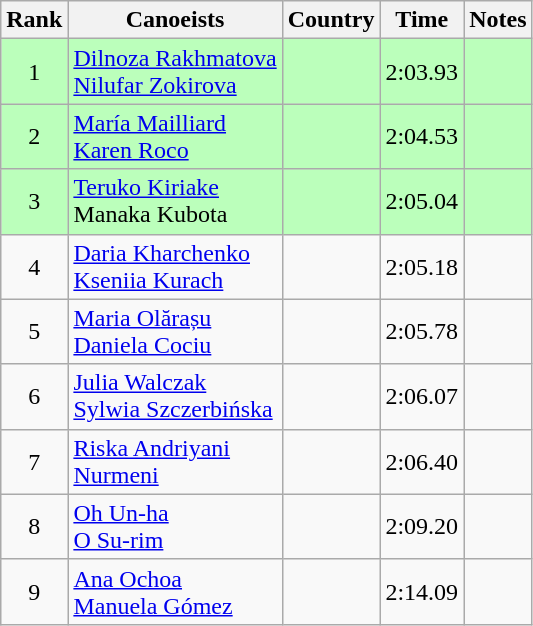<table class="wikitable" style="text-align:center">
<tr>
<th>Rank</th>
<th>Canoeists</th>
<th>Country</th>
<th>Time</th>
<th>Notes</th>
</tr>
<tr bgcolor=bbffbb>
<td>1</td>
<td align="left"><a href='#'>Dilnoza Rakhmatova</a><br><a href='#'>Nilufar Zokirova</a></td>
<td align="left"></td>
<td>2:03.93</td>
<td></td>
</tr>
<tr bgcolor=bbffbb>
<td>2</td>
<td align="left"><a href='#'>María Mailliard</a><br><a href='#'>Karen Roco</a></td>
<td align="left"></td>
<td>2:04.53</td>
<td></td>
</tr>
<tr bgcolor=bbffbb>
<td>3</td>
<td align="left"><a href='#'>Teruko Kiriake</a><br>Manaka Kubota</td>
<td align="left"></td>
<td>2:05.04</td>
<td></td>
</tr>
<tr>
<td>4</td>
<td align="left"><a href='#'>Daria Kharchenko</a><br><a href='#'>Kseniia Kurach</a></td>
<td align="left"></td>
<td>2:05.18</td>
<td></td>
</tr>
<tr>
<td>5</td>
<td align="left"><a href='#'>Maria Olărașu</a><br><a href='#'>Daniela Cociu</a></td>
<td align="left"></td>
<td>2:05.78</td>
<td></td>
</tr>
<tr>
<td>6</td>
<td align="left"><a href='#'>Julia Walczak</a><br><a href='#'>Sylwia Szczerbińska</a></td>
<td align="left"></td>
<td>2:06.07</td>
<td></td>
</tr>
<tr>
<td>7</td>
<td align="left"><a href='#'>Riska Andriyani</a><br><a href='#'>Nurmeni</a></td>
<td align="left"></td>
<td>2:06.40</td>
<td></td>
</tr>
<tr>
<td>8</td>
<td align="left"><a href='#'>Oh Un-ha</a><br><a href='#'>O Su-rim</a></td>
<td align="left"></td>
<td>2:09.20</td>
<td></td>
</tr>
<tr>
<td>9</td>
<td align="left"><a href='#'>Ana Ochoa</a><br><a href='#'>Manuela Gómez</a></td>
<td align="left"></td>
<td>2:14.09</td>
<td></td>
</tr>
</table>
